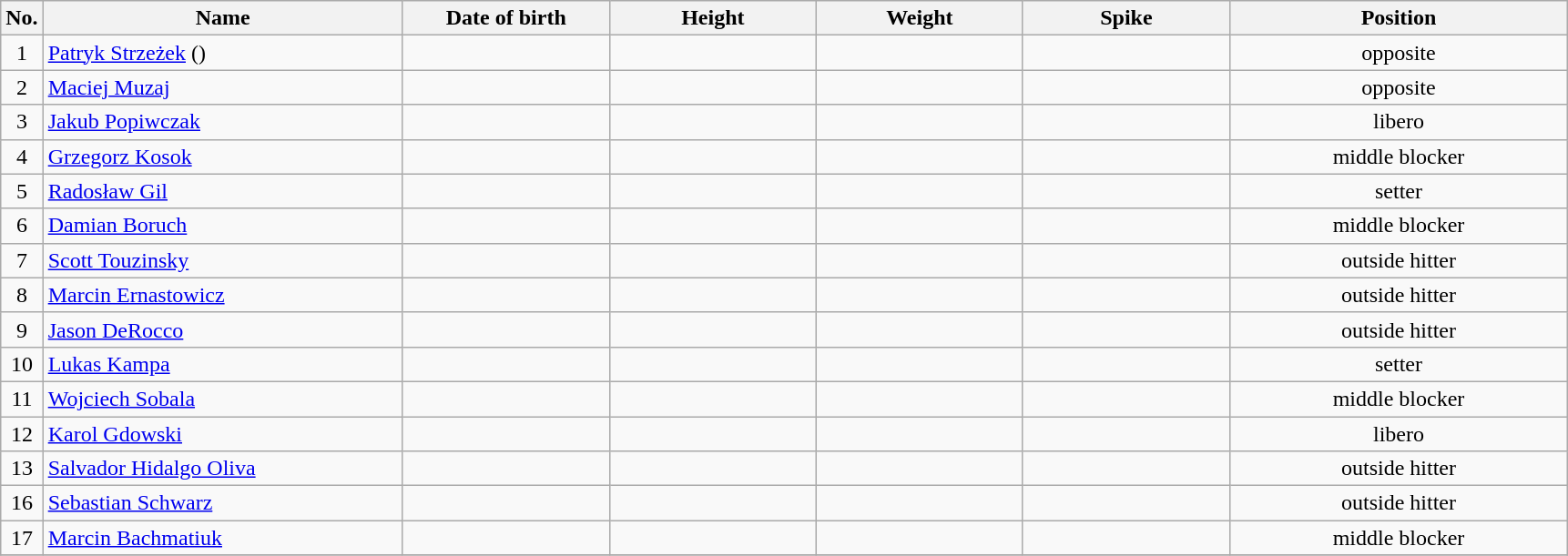<table class="wikitable sortable" style="font-size:100%; text-align:center;">
<tr>
<th>No.</th>
<th style="width:16em">Name</th>
<th style="width:9em">Date of birth</th>
<th style="width:9em">Height</th>
<th style="width:9em">Weight</th>
<th style="width:9em">Spike</th>
<th style="width:15em">Position</th>
</tr>
<tr>
<td>1</td>
<td align=left> <a href='#'>Patryk Strzeżek</a> ()</td>
<td align=right></td>
<td></td>
<td></td>
<td></td>
<td>opposite</td>
</tr>
<tr>
<td>2</td>
<td align=left> <a href='#'>Maciej Muzaj</a></td>
<td align=right></td>
<td></td>
<td></td>
<td></td>
<td>opposite</td>
</tr>
<tr>
<td>3</td>
<td align=left> <a href='#'>Jakub Popiwczak</a></td>
<td align=right></td>
<td></td>
<td></td>
<td></td>
<td>libero</td>
</tr>
<tr>
<td>4</td>
<td align=left> <a href='#'>Grzegorz Kosok</a></td>
<td align=right></td>
<td></td>
<td></td>
<td></td>
<td>middle blocker</td>
</tr>
<tr>
<td>5</td>
<td align=left> <a href='#'>Radosław Gil</a></td>
<td align=right></td>
<td></td>
<td></td>
<td></td>
<td>setter</td>
</tr>
<tr>
<td>6</td>
<td align=left> <a href='#'>Damian Boruch</a></td>
<td align=right></td>
<td></td>
<td></td>
<td></td>
<td>middle blocker</td>
</tr>
<tr>
<td>7</td>
<td align=left> <a href='#'>Scott Touzinsky</a></td>
<td align=right></td>
<td></td>
<td></td>
<td></td>
<td>outside hitter</td>
</tr>
<tr>
<td>8</td>
<td align=left> <a href='#'>Marcin Ernastowicz</a></td>
<td align=right></td>
<td></td>
<td></td>
<td></td>
<td>outside hitter</td>
</tr>
<tr>
<td>9</td>
<td align=left> <a href='#'>Jason DeRocco</a></td>
<td align=right></td>
<td></td>
<td></td>
<td></td>
<td>outside hitter</td>
</tr>
<tr>
<td>10</td>
<td align=left> <a href='#'>Lukas Kampa</a></td>
<td align=right></td>
<td></td>
<td></td>
<td></td>
<td>setter</td>
</tr>
<tr>
<td>11</td>
<td align=left> <a href='#'>Wojciech Sobala</a></td>
<td align=right></td>
<td></td>
<td></td>
<td></td>
<td>middle blocker</td>
</tr>
<tr>
<td>12</td>
<td align=left> <a href='#'>Karol Gdowski</a></td>
<td align=right></td>
<td></td>
<td></td>
<td></td>
<td>libero</td>
</tr>
<tr>
<td>13</td>
<td align=left> <a href='#'>Salvador Hidalgo Oliva</a></td>
<td align=right></td>
<td></td>
<td></td>
<td></td>
<td>outside hitter</td>
</tr>
<tr>
<td>16</td>
<td align=left> <a href='#'>Sebastian Schwarz</a></td>
<td align=right></td>
<td></td>
<td></td>
<td></td>
<td>outside hitter</td>
</tr>
<tr>
<td>17</td>
<td align=left> <a href='#'>Marcin Bachmatiuk</a></td>
<td align=right></td>
<td></td>
<td></td>
<td></td>
<td>middle blocker</td>
</tr>
<tr>
</tr>
</table>
